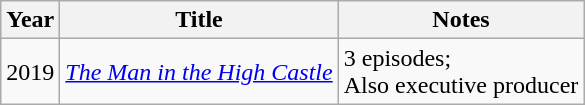<table class="wikitable">
<tr>
<th>Year</th>
<th>Title</th>
<th>Notes</th>
</tr>
<tr>
<td>2019</td>
<td><em><a href='#'>The Man in the High Castle</a></em></td>
<td>3 episodes;<br>Also executive producer</td>
</tr>
</table>
